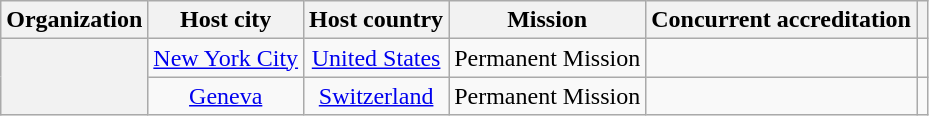<table class="wikitable plainrowheaders" style="text-align:center;">
<tr>
<th scope="col">Organization</th>
<th scope="col">Host city</th>
<th scope="col">Host country</th>
<th scope="col">Mission</th>
<th scope="col">Concurrent accreditation</th>
<th scope="col"></th>
</tr>
<tr>
<th scope="row" rowspan="2"></th>
<td><a href='#'>New York City</a></td>
<td><a href='#'>United States</a></td>
<td>Permanent Mission</td>
<td></td>
<td></td>
</tr>
<tr>
<td><a href='#'>Geneva</a></td>
<td><a href='#'>Switzerland</a></td>
<td>Permanent Mission</td>
<td></td>
<td></td>
</tr>
</table>
